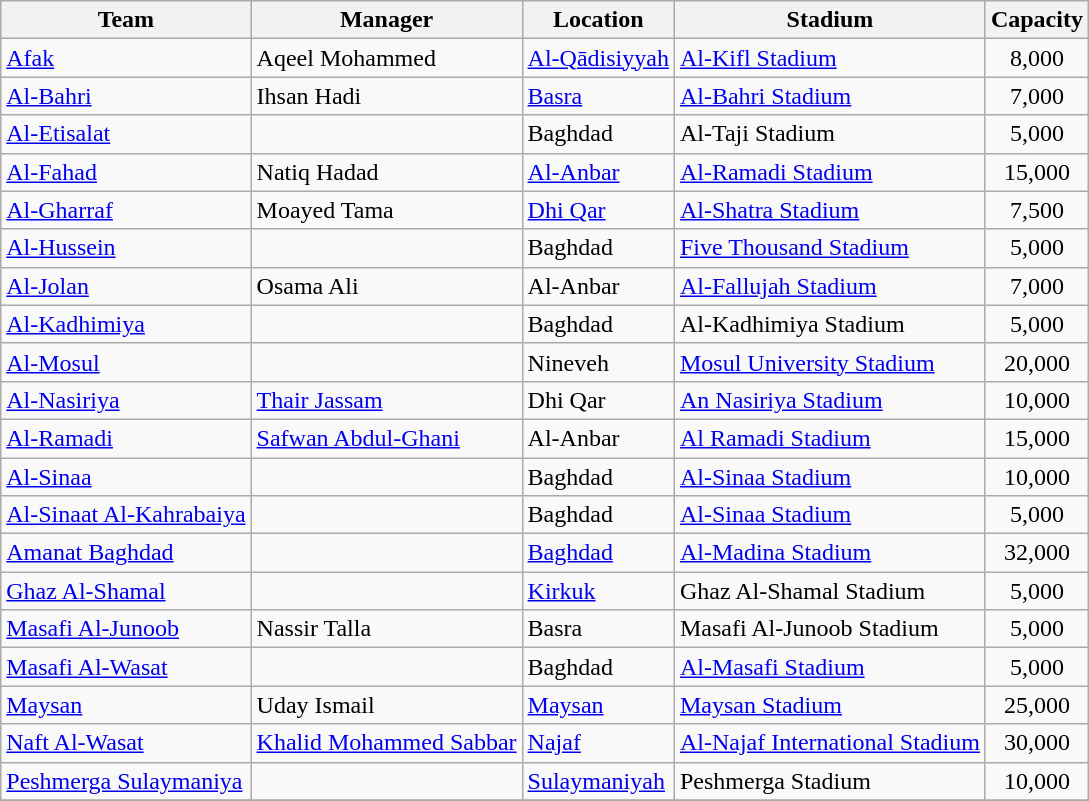<table class="wikitable sortable" style="text-align: left;">
<tr>
<th>Team</th>
<th>Manager</th>
<th>Location</th>
<th>Stadium</th>
<th>Capacity</th>
</tr>
<tr>
<td><a href='#'>Afak</a></td>
<td> Aqeel Mohammed</td>
<td><a href='#'>Al-Qādisiyyah</a> </td>
<td><a href='#'>Al-Kifl Stadium</a></td>
<td style="text-align:center">8,000</td>
</tr>
<tr>
<td><a href='#'>Al-Bahri</a></td>
<td> Ihsan Hadi</td>
<td><a href='#'>Basra</a> </td>
<td><a href='#'>Al-Bahri Stadium</a></td>
<td style="text-align:center">7,000</td>
</tr>
<tr>
<td><a href='#'>Al-Etisalat</a></td>
<td></td>
<td>Baghdad </td>
<td>Al-Taji Stadium</td>
<td style="text-align:center">5,000</td>
</tr>
<tr>
<td><a href='#'>Al-Fahad</a></td>
<td> Natiq Hadad</td>
<td><a href='#'>Al-Anbar</a> </td>
<td><a href='#'>Al-Ramadi Stadium</a></td>
<td style="text-align:center">15,000</td>
</tr>
<tr>
<td><a href='#'>Al-Gharraf</a></td>
<td> Moayed Tama</td>
<td><a href='#'>Dhi Qar</a> </td>
<td><a href='#'>Al-Shatra Stadium</a></td>
<td style="text-align:center">7,500</td>
</tr>
<tr>
<td><a href='#'>Al-Hussein</a></td>
<td></td>
<td>Baghdad </td>
<td><a href='#'>Five Thousand Stadium</a></td>
<td style="text-align:center">5,000</td>
</tr>
<tr>
<td><a href='#'>Al-Jolan</a></td>
<td> Osama Ali</td>
<td>Al-Anbar </td>
<td><a href='#'>Al-Fallujah Stadium</a></td>
<td style="text-align:center">7,000</td>
</tr>
<tr>
<td><a href='#'>Al-Kadhimiya</a></td>
<td></td>
<td>Baghdad</td>
<td>Al-Kadhimiya Stadium</td>
<td style="text-align:center">5,000</td>
</tr>
<tr>
<td><a href='#'>Al-Mosul</a></td>
<td></td>
<td>Nineveh</td>
<td><a href='#'>Mosul University Stadium</a></td>
<td style="text-align:center">20,000</td>
</tr>
<tr>
<td><a href='#'>Al-Nasiriya</a></td>
<td> <a href='#'>Thair Jassam</a></td>
<td>Dhi Qar </td>
<td><a href='#'>An Nasiriya Stadium</a></td>
<td style="text-align:center">10,000</td>
</tr>
<tr>
<td><a href='#'>Al-Ramadi</a></td>
<td> <a href='#'>Safwan Abdul-Ghani</a></td>
<td>Al-Anbar </td>
<td><a href='#'>Al Ramadi Stadium</a></td>
<td style="text-align:center">15,000</td>
</tr>
<tr>
<td><a href='#'>Al-Sinaa</a></td>
<td></td>
<td>Baghdad </td>
<td><a href='#'>Al-Sinaa Stadium</a></td>
<td style="text-align:center">10,000</td>
</tr>
<tr>
<td><a href='#'>Al-Sinaat Al-Kahrabaiya</a></td>
<td></td>
<td>Baghdad </td>
<td><a href='#'>Al-Sinaa Stadium</a></td>
<td style="text-align:center">5,000</td>
</tr>
<tr>
<td><a href='#'>Amanat Baghdad</a></td>
<td></td>
<td><a href='#'>Baghdad</a></td>
<td><a href='#'>Al-Madina Stadium</a></td>
<td style="text-align:center">32,000</td>
</tr>
<tr>
<td><a href='#'>Ghaz Al-Shamal</a></td>
<td></td>
<td><a href='#'>Kirkuk</a></td>
<td>Ghaz Al-Shamal Stadium</td>
<td style="text-align:center">5,000</td>
</tr>
<tr>
<td><a href='#'>Masafi Al-Junoob</a></td>
<td> Nassir Talla</td>
<td>Basra </td>
<td>Masafi Al-Junoob Stadium</td>
<td style="text-align:center">5,000</td>
</tr>
<tr>
<td><a href='#'>Masafi Al-Wasat</a></td>
<td></td>
<td>Baghdad </td>
<td><a href='#'>Al-Masafi Stadium</a></td>
<td style="text-align:center">5,000</td>
</tr>
<tr>
<td><a href='#'>Maysan</a></td>
<td> Uday Ismail</td>
<td><a href='#'>Maysan</a></td>
<td><a href='#'>Maysan Stadium</a></td>
<td style="text-align:center">25,000</td>
</tr>
<tr>
<td><a href='#'>Naft Al-Wasat</a></td>
<td> <a href='#'>Khalid Mohammed Sabbar</a></td>
<td><a href='#'>Najaf</a></td>
<td><a href='#'>Al-Najaf International Stadium</a></td>
<td style="text-align:center">30,000</td>
</tr>
<tr>
<td><a href='#'>Peshmerga Sulaymaniya</a></td>
<td></td>
<td><a href='#'>Sulaymaniyah</a></td>
<td>Peshmerga Stadium</td>
<td style="text-align:center">10,000</td>
</tr>
<tr>
</tr>
</table>
